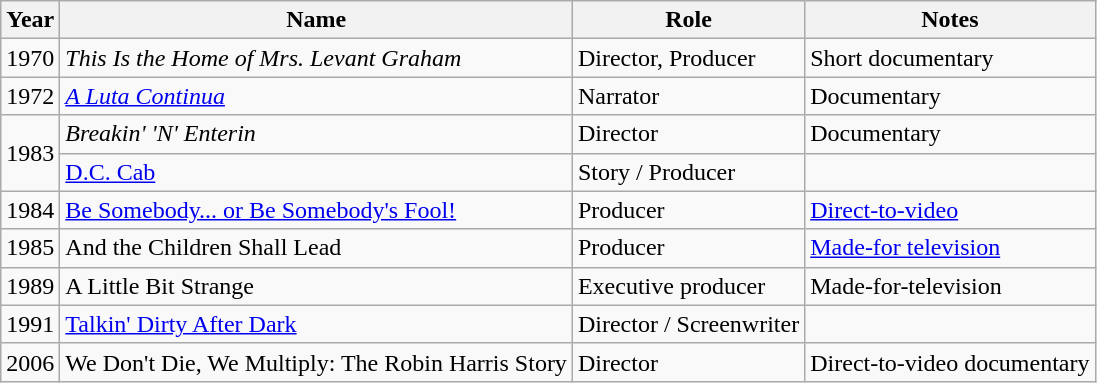<table class="wikitable sortable">
<tr>
<th>Year</th>
<th>Name</th>
<th>Role</th>
<th>Notes</th>
</tr>
<tr>
<td>1970</td>
<td><em>This Is the Home of Mrs. Levant Graham</em></td>
<td>Director, Producer</td>
<td>Short documentary</td>
</tr>
<tr>
<td>1972</td>
<td><a href='#'><em>A Luta Continua</em></a></td>
<td>Narrator</td>
<td>Documentary</td>
</tr>
<tr>
<td rowspan="2">1983</td>
<td><em>Breakin' 'N' Enterin<strong></td>
<td>Director</td>
<td>Documentary</td>
</tr>
<tr>
<td></em><a href='#'>D.C. Cab</a><em></td>
<td>Story / Producer</td>
<td></td>
</tr>
<tr>
<td>1984</td>
<td></em><a href='#'>Be Somebody... or Be Somebody's Fool!</a><em></td>
<td>Producer</td>
<td><a href='#'>Direct-to-video</a></td>
</tr>
<tr>
<td>1985</td>
<td></em>And the Children Shall Lead<em></td>
<td>Producer</td>
<td><a href='#'>Made-for television</a></td>
</tr>
<tr>
<td>1989</td>
<td></em>A Little Bit Strange<em></td>
<td>Executive producer</td>
<td>Made-for-television</td>
</tr>
<tr>
<td>1991</td>
<td></em><a href='#'>Talkin' Dirty After Dark</a><em></td>
<td>Director / Screenwriter</td>
<td></td>
</tr>
<tr>
<td>2006</td>
<td></em>We Don't Die, We Multiply: The Robin Harris Story<em></td>
<td>Director</td>
<td>Direct-to-video documentary</td>
</tr>
</table>
